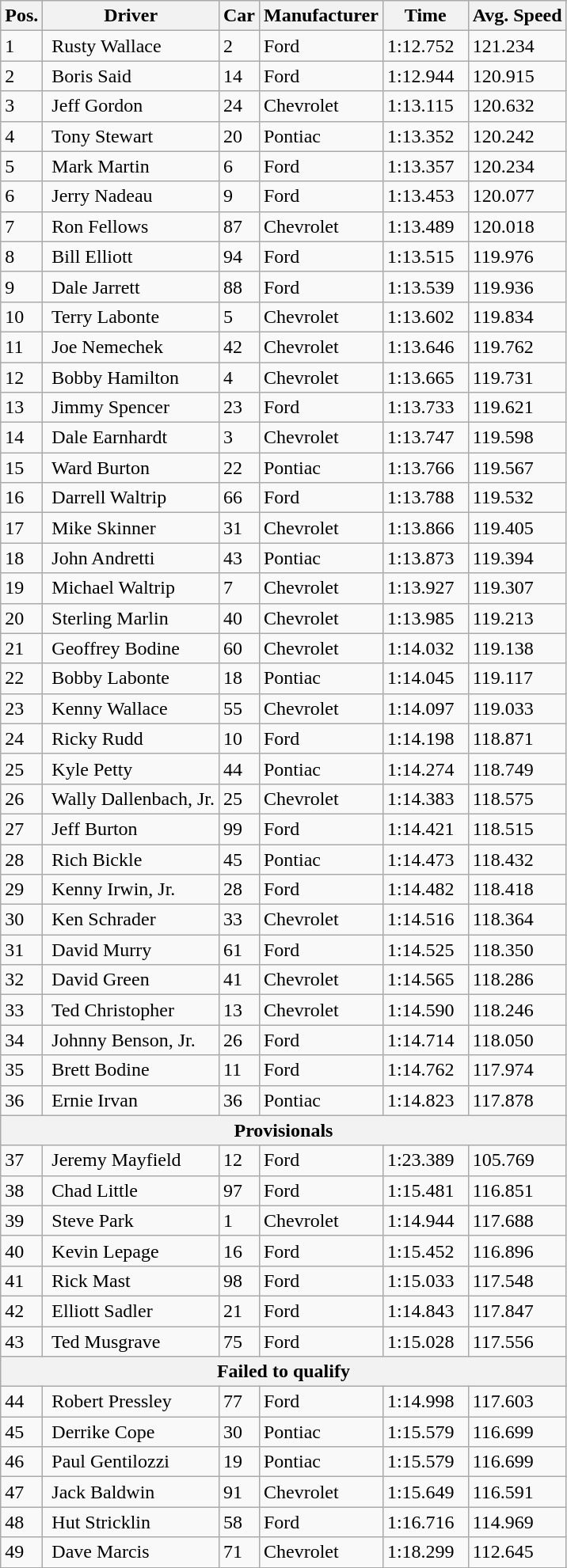<table class="wikitable">
<tr>
<th>Pos.</th>
<th>Driver</th>
<th>Car</th>
<th>Manufacturer</th>
<th>Time</th>
<th>Avg. Speed</th>
</tr>
<tr>
<td>1</td>
<td> Rusty Wallace</td>
<td>2</td>
<td>Ford</td>
<td>1:12.752  </td>
<td>121.234  </td>
</tr>
<tr>
<td>2</td>
<td> Boris Said</td>
<td>14</td>
<td>Ford</td>
<td>1:12.944  </td>
<td>120.915  </td>
</tr>
<tr>
<td>3</td>
<td> Jeff Gordon</td>
<td>24</td>
<td>Chevrolet</td>
<td>1:13.115  </td>
<td>120.632  </td>
</tr>
<tr>
<td>4</td>
<td> Tony Stewart</td>
<td>20</td>
<td>Pontiac</td>
<td>1:13.352  </td>
<td>120.242  </td>
</tr>
<tr>
<td>5</td>
<td> Mark Martin</td>
<td>6</td>
<td>Ford</td>
<td>1:13.357  </td>
<td>120.234  </td>
</tr>
<tr>
<td>6</td>
<td> Jerry Nadeau</td>
<td>9</td>
<td>Ford</td>
<td>1:13.453  </td>
<td>120.077  </td>
</tr>
<tr>
<td>7</td>
<td> Ron Fellows</td>
<td>87</td>
<td>Chevrolet</td>
<td>1:13.489  </td>
<td>120.018  </td>
</tr>
<tr>
<td>8</td>
<td> Bill Elliott</td>
<td>94</td>
<td>Ford</td>
<td>1:13.515  </td>
<td>119.976  </td>
</tr>
<tr>
<td>9</td>
<td> Dale Jarrett</td>
<td>88</td>
<td>Ford</td>
<td>1:13.539  </td>
<td>119.936  </td>
</tr>
<tr>
<td>10</td>
<td> Terry Labonte</td>
<td>5</td>
<td>Chevrolet</td>
<td>1:13.602  </td>
<td>119.834  </td>
</tr>
<tr>
<td>11</td>
<td> Joe Nemechek</td>
<td>42</td>
<td>Chevrolet</td>
<td>1:13.646  </td>
<td>119.762  </td>
</tr>
<tr>
<td>12</td>
<td> Bobby Hamilton</td>
<td>4</td>
<td>Chevrolet</td>
<td>1:13.665  </td>
<td>119.731  </td>
</tr>
<tr>
<td>13</td>
<td> Jimmy Spencer</td>
<td>23</td>
<td>Ford</td>
<td>1:13.733  </td>
<td>119.621  </td>
</tr>
<tr>
<td>14</td>
<td> Dale Earnhardt</td>
<td>3</td>
<td>Chevrolet</td>
<td>1:13.747  </td>
<td>119.598  </td>
</tr>
<tr>
<td>15</td>
<td> Ward Burton</td>
<td>22</td>
<td>Pontiac</td>
<td>1:13.766  </td>
<td>119.567  </td>
</tr>
<tr>
<td>16</td>
<td> Darrell Waltrip</td>
<td>66</td>
<td>Ford</td>
<td>1:13.788  </td>
<td>119.532  </td>
</tr>
<tr>
<td>17</td>
<td> Mike Skinner</td>
<td>31</td>
<td>Chevrolet</td>
<td>1:13.866  </td>
<td>119.405  </td>
</tr>
<tr>
<td>18</td>
<td> John Andretti</td>
<td>43</td>
<td>Pontiac</td>
<td>1:13.873  </td>
<td>119.394  </td>
</tr>
<tr>
<td>19</td>
<td> Michael Waltrip</td>
<td>7</td>
<td>Chevrolet</td>
<td>1:13.927  </td>
<td>119.307  </td>
</tr>
<tr>
<td>20</td>
<td> Sterling Marlin</td>
<td>40</td>
<td>Chevrolet</td>
<td>1:13.985  </td>
<td>119.213  </td>
</tr>
<tr>
<td>21</td>
<td> Geoffrey Bodine</td>
<td>60</td>
<td>Chevrolet</td>
<td>1:14.032  </td>
<td>119.138  </td>
</tr>
<tr>
<td>22</td>
<td> Bobby Labonte</td>
<td>18</td>
<td>Pontiac</td>
<td>1:14.045  </td>
<td>119.117  </td>
</tr>
<tr>
<td>23</td>
<td> Kenny Wallace</td>
<td>55</td>
<td>Chevrolet</td>
<td>1:14.097  </td>
<td>119.033  </td>
</tr>
<tr>
<td>24</td>
<td> Ricky Rudd</td>
<td>10</td>
<td>Ford</td>
<td>1:14.198  </td>
<td>118.871  </td>
</tr>
<tr>
<td>25</td>
<td> Kyle Petty</td>
<td>44</td>
<td>Pontiac</td>
<td>1:14.274  </td>
<td>118.749  </td>
</tr>
<tr>
<td>26</td>
<td> Wally Dallenbach, Jr.</td>
<td>25</td>
<td>Chevrolet</td>
<td>1:14.383  </td>
<td>118.575  </td>
</tr>
<tr>
<td>27</td>
<td> Jeff Burton</td>
<td>99</td>
<td>Ford</td>
<td>1:14.421  </td>
<td>118.515  </td>
</tr>
<tr>
<td>28</td>
<td> Rich Bickle</td>
<td>45</td>
<td>Pontiac</td>
<td>1:14.473  </td>
<td>118.432  </td>
</tr>
<tr>
<td>29</td>
<td> Kenny Irwin, Jr.</td>
<td>28</td>
<td>Ford</td>
<td>1:14.482  </td>
<td>118.418  </td>
</tr>
<tr>
<td>30</td>
<td> Ken Schrader</td>
<td>33</td>
<td>Chevrolet</td>
<td>1:14.516  </td>
<td>118.364  </td>
</tr>
<tr>
<td>31</td>
<td> David Murry</td>
<td>61</td>
<td>Ford</td>
<td>1:14.525  </td>
<td>118.350  </td>
</tr>
<tr>
<td>32</td>
<td> David Green</td>
<td>41</td>
<td>Chevrolet</td>
<td>1:14.565  </td>
<td>118.286  </td>
</tr>
<tr>
<td>33</td>
<td> Ted Christopher</td>
<td>13</td>
<td>Chevrolet</td>
<td>1:14.590  </td>
<td>118.246  </td>
</tr>
<tr>
<td>34</td>
<td> Johnny Benson, Jr.</td>
<td>26</td>
<td>Ford</td>
<td>1:14.714  </td>
<td>118.050  </td>
</tr>
<tr>
<td>35</td>
<td> Brett Bodine</td>
<td>11</td>
<td>Ford</td>
<td>1:14.762  </td>
<td>117.974  </td>
</tr>
<tr>
<td>36</td>
<td> Ernie Irvan</td>
<td>36</td>
<td>Pontiac</td>
<td>1:14.823  </td>
<td>117.878  </td>
</tr>
<tr>
<th colspan="6">Provisionals</th>
</tr>
<tr>
<td>37</td>
<td> Jeremy Mayfield</td>
<td>12</td>
<td>Ford</td>
<td>1:23.389  </td>
<td>105.769  </td>
</tr>
<tr>
<td>38</td>
<td> Chad Little</td>
<td>97</td>
<td>Ford</td>
<td>1:15.481  </td>
<td>116.851  </td>
</tr>
<tr>
<td>39</td>
<td> Steve Park</td>
<td>1</td>
<td>Chevrolet</td>
<td>1:14.944  </td>
<td>117.688  </td>
</tr>
<tr>
<td>40</td>
<td> Kevin Lepage</td>
<td>16</td>
<td>Ford</td>
<td>1:15.452  </td>
<td>116.896  </td>
</tr>
<tr>
<td>41</td>
<td> Rick Mast</td>
<td>98</td>
<td>Ford</td>
<td>1:15.033  </td>
<td>117.548  </td>
</tr>
<tr>
<td>42</td>
<td> Elliott Sadler</td>
<td>21</td>
<td>Ford</td>
<td>1:14.843  </td>
<td>117.847  </td>
</tr>
<tr>
<td>43</td>
<td> Ted Musgrave</td>
<td>75</td>
<td>Ford</td>
<td>1:15.028  </td>
<td>117.556  </td>
</tr>
<tr>
<th colspan="6">Failed to qualify</th>
</tr>
<tr>
<td>44</td>
<td> Robert Pressley</td>
<td>77</td>
<td>Ford</td>
<td>1:14.998  </td>
<td>117.603  </td>
</tr>
<tr>
<td>45</td>
<td> Derrike Cope</td>
<td>30</td>
<td>Pontiac</td>
<td>1:15.579  </td>
<td>116.699  </td>
</tr>
<tr>
<td>46</td>
<td> Paul Gentilozzi</td>
<td>19</td>
<td>Pontiac</td>
<td>1:15.579  </td>
<td>116.699  </td>
</tr>
<tr>
<td>47</td>
<td> Jack Baldwin</td>
<td>91</td>
<td>Chevrolet</td>
<td>1:15.649  </td>
<td>116.591  </td>
</tr>
<tr>
<td>48</td>
<td> Hut Stricklin</td>
<td>58</td>
<td>Ford</td>
<td>1:16.716  </td>
<td>114.969  </td>
</tr>
<tr>
<td>49</td>
<td> Dave Marcis</td>
<td>71</td>
<td>Chevrolet</td>
<td>1:18.299  </td>
<td>112.645  </td>
</tr>
</table>
